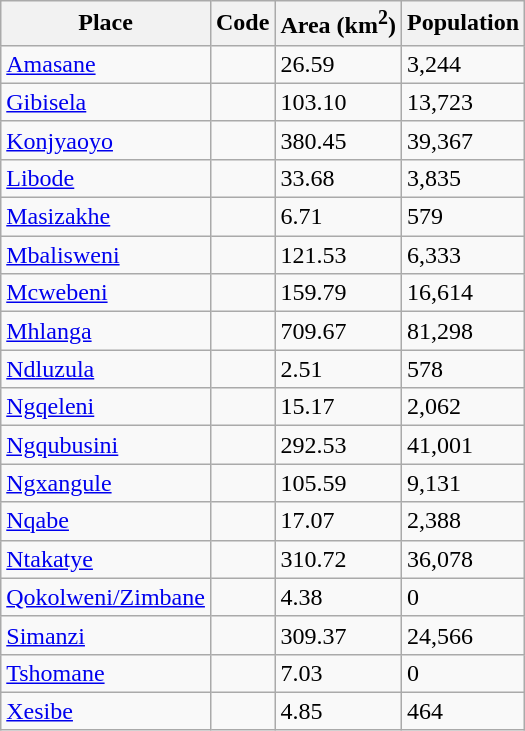<table class="wikitable sortable">
<tr>
<th>Place</th>
<th>Code</th>
<th>Area (km<sup>2</sup>)</th>
<th>Population</th>
</tr>
<tr>
<td><a href='#'>Amasane</a></td>
<td></td>
<td>26.59</td>
<td>3,244</td>
</tr>
<tr>
<td><a href='#'>Gibisela</a></td>
<td></td>
<td>103.10</td>
<td>13,723</td>
</tr>
<tr>
<td><a href='#'>Konjyaoyo</a></td>
<td></td>
<td>380.45</td>
<td>39,367</td>
</tr>
<tr>
<td><a href='#'>Libode</a></td>
<td></td>
<td>33.68</td>
<td>3,835</td>
</tr>
<tr>
<td><a href='#'>Masizakhe</a></td>
<td></td>
<td>6.71</td>
<td>579</td>
</tr>
<tr>
<td><a href='#'>Mbalisweni</a></td>
<td></td>
<td>121.53</td>
<td>6,333</td>
</tr>
<tr>
<td><a href='#'>Mcwebeni</a></td>
<td></td>
<td>159.79</td>
<td>16,614</td>
</tr>
<tr>
<td><a href='#'>Mhlanga</a></td>
<td></td>
<td>709.67</td>
<td>81,298</td>
</tr>
<tr>
<td><a href='#'>Ndluzula</a></td>
<td></td>
<td>2.51</td>
<td>578</td>
</tr>
<tr>
<td><a href='#'>Ngqeleni</a></td>
<td></td>
<td>15.17</td>
<td>2,062</td>
</tr>
<tr>
<td><a href='#'>Ngqubusini</a></td>
<td></td>
<td>292.53</td>
<td>41,001</td>
</tr>
<tr>
<td><a href='#'>Ngxangule</a></td>
<td></td>
<td>105.59</td>
<td>9,131</td>
</tr>
<tr>
<td><a href='#'>Nqabe</a></td>
<td></td>
<td>17.07</td>
<td>2,388</td>
</tr>
<tr>
<td><a href='#'>Ntakatye</a></td>
<td></td>
<td>310.72</td>
<td>36,078</td>
</tr>
<tr>
<td><a href='#'>Qokolweni/Zimbane</a></td>
<td></td>
<td>4.38</td>
<td>0</td>
</tr>
<tr>
<td><a href='#'>Simanzi</a></td>
<td></td>
<td>309.37</td>
<td>24,566</td>
</tr>
<tr>
<td><a href='#'>Tshomane</a></td>
<td></td>
<td>7.03</td>
<td>0</td>
</tr>
<tr>
<td><a href='#'>Xesibe</a></td>
<td></td>
<td>4.85</td>
<td>464</td>
</tr>
</table>
